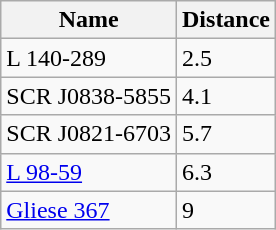<table class="wikitable sortable">
<tr>
<th>Name</th>
<th>Distance</th>
</tr>
<tr>
<td>L 140-289</td>
<td>2.5</td>
</tr>
<tr>
<td>SCR J0838-5855</td>
<td>4.1</td>
</tr>
<tr>
<td>SCR J0821-6703</td>
<td>5.7</td>
</tr>
<tr>
<td><a href='#'>L 98-59</a></td>
<td>6.3</td>
</tr>
<tr>
<td><a href='#'>Gliese 367</a></td>
<td>9</td>
</tr>
</table>
